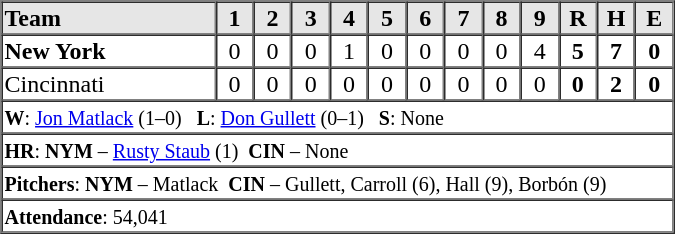<table border=1 cellspacing=0 width=450 style="margin-left:3em;">
<tr style="text-align:center; background-color:#e6e6e6;">
<th align=left width=28%>Team</th>
<th width=5%>1</th>
<th width=5%>2</th>
<th width=5%>3</th>
<th width=5%>4</th>
<th width=5%>5</th>
<th width=5%>6</th>
<th width=5%>7</th>
<th width=5%>8</th>
<th width=5%>9</th>
<th width=5%>R</th>
<th width=5%>H</th>
<th width=5%>E</th>
</tr>
<tr style="text-align:center;">
<td align=left><strong>New York</strong></td>
<td>0</td>
<td>0</td>
<td>0</td>
<td>1</td>
<td>0</td>
<td>0</td>
<td>0</td>
<td>0</td>
<td>4</td>
<td><strong>5</strong></td>
<td><strong>7</strong></td>
<td><strong>0</strong></td>
</tr>
<tr style="text-align:center;">
<td align=left>Cincinnati</td>
<td>0</td>
<td>0</td>
<td>0</td>
<td>0</td>
<td>0</td>
<td>0</td>
<td>0</td>
<td>0</td>
<td>0</td>
<td><strong>0</strong></td>
<td><strong>2</strong></td>
<td><strong>0</strong></td>
</tr>
<tr style="text-align:left;">
<td colspan=14><small><strong>W</strong>: <a href='#'>Jon Matlack</a> (1–0)   <strong>L</strong>: <a href='#'>Don Gullett</a> (0–1)   <strong>S</strong>: None</small></td>
</tr>
<tr style="text-align:left;">
<td colspan=14><small><strong>HR</strong>: <strong>NYM</strong> – <a href='#'>Rusty Staub</a> (1)  <strong>CIN</strong> – None</small></td>
</tr>
<tr style="text-align:left;">
<td colspan=14><small><strong>Pitchers</strong>: <strong>NYM</strong> – Matlack  <strong>CIN</strong> – Gullett, Carroll (6), Hall (9), Borbón (9)</small></td>
</tr>
<tr style="text-align:left;">
<td colspan=14><small><strong>Attendance</strong>: 54,041</small></td>
</tr>
</table>
